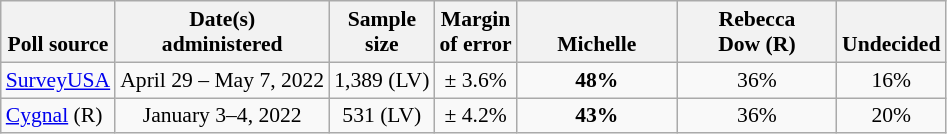<table class="wikitable" style="font-size:90%;text-align:center;">
<tr valign=bottom>
<th>Poll source</th>
<th>Date(s)<br>administered</th>
<th>Sample<br>size</th>
<th>Margin<br>of error</th>
<th style="width:100px;">Michelle<br></th>
<th style="width:100px;">Rebecca<br>Dow (R)</th>
<th>Undecided</th>
</tr>
<tr>
<td style="text-align:left;"><a href='#'>SurveyUSA</a></td>
<td>April 29 – May 7, 2022</td>
<td>1,389 (LV)</td>
<td>± 3.6%</td>
<td><strong>48%</strong></td>
<td>36%</td>
<td>16%</td>
</tr>
<tr>
<td style="text-align:left;"><a href='#'>Cygnal</a> (R)</td>
<td>January 3–4, 2022</td>
<td>531 (LV)</td>
<td>± 4.2%</td>
<td><strong>43%</strong></td>
<td>36%</td>
<td>20%</td>
</tr>
</table>
